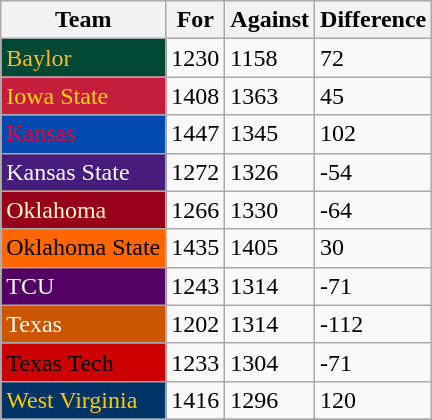<table class="wikitable sortable">
<tr>
<th scope="col">Team</th>
<th scope="col">For</th>
<th scope="col">Against</th>
<th scope="col">Difference</th>
</tr>
<tr>
<td style="background:#004834; color:#FDBB2F;">Baylor</td>
<td>1230</td>
<td>1158</td>
<td>72</td>
</tr>
<tr>
<td style="background:#C41E3A; color:#FFD700;">Iowa State</td>
<td>1408</td>
<td>1363</td>
<td>45</td>
</tr>
<tr>
<td style="background:#0049AF; color:#F20030;">Kansas</td>
<td>1447</td>
<td>1345</td>
<td>102</td>
</tr>
<tr>
<td style="background:#461D7C; color:white;">Kansas State</td>
<td>1272</td>
<td>1326</td>
<td>-54</td>
</tr>
<tr>
<td style="background:#960018; color:#FFFDD0;">Oklahoma</td>
<td>1266</td>
<td>1330</td>
<td>-64</td>
</tr>
<tr>
<td style="background:#FF6600; color:black;">Oklahoma State</td>
<td>1435</td>
<td>1405</td>
<td>30</td>
</tr>
<tr>
<td style="background:#520063; color:white;">TCU</td>
<td>1243</td>
<td>1314</td>
<td>-71</td>
</tr>
<tr>
<td style="background:#CC5500; color:white;">Texas</td>
<td>1202</td>
<td>1314</td>
<td>-112</td>
</tr>
<tr>
<td style="background:#CC0000; color:black;">Texas Tech</td>
<td>1233</td>
<td>1304</td>
<td>-71</td>
</tr>
<tr>
<td style="background:#003366; color:#FFCC00;">West Virginia</td>
<td>1416</td>
<td>1296</td>
<td>120</td>
</tr>
<tr>
</tr>
</table>
